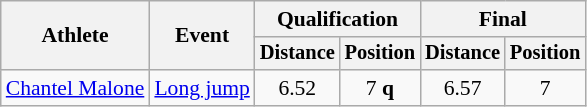<table class=wikitable style=font-size:90%>
<tr>
<th rowspan=2>Athlete</th>
<th rowspan=2>Event</th>
<th colspan=2>Qualification</th>
<th colspan=2>Final</th>
</tr>
<tr style=font-size:95%>
<th>Distance</th>
<th>Position</th>
<th>Distance</th>
<th>Position</th>
</tr>
<tr align=center>
<td align=left><a href='#'>Chantel Malone</a></td>
<td align=left><a href='#'>Long jump</a></td>
<td>6.52</td>
<td>7 <strong>q</strong></td>
<td>6.57</td>
<td>7</td>
</tr>
</table>
